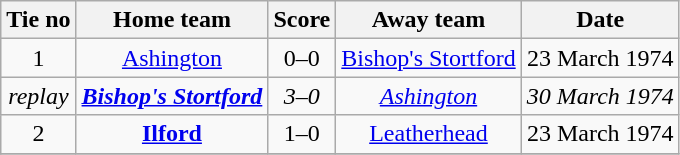<table class="wikitable" style="text-align: center">
<tr>
<th>Tie no</th>
<th>Home team</th>
<th>Score</th>
<th>Away team</th>
<th>Date</th>
</tr>
<tr>
<td>1</td>
<td><a href='#'>Ashington</a></td>
<td>0–0</td>
<td><a href='#'>Bishop's Stortford</a></td>
<td>23 March 1974</td>
</tr>
<tr>
<td><em>replay</em></td>
<td><strong><em><a href='#'>Bishop's Stortford</a></em></strong></td>
<td><em>3–0</em></td>
<td><em><a href='#'>Ashington</a></em></td>
<td><em>30 March 1974</em></td>
</tr>
<tr>
<td>2</td>
<td><strong><a href='#'>Ilford</a></strong></td>
<td>1–0</td>
<td><a href='#'>Leatherhead</a></td>
<td>23 March 1974</td>
</tr>
<tr>
</tr>
</table>
